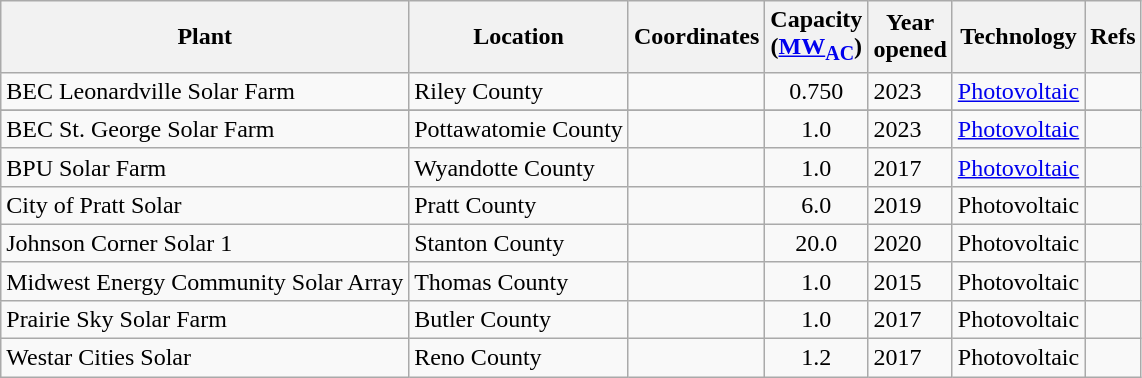<table class="wikitable sortable">
<tr>
<th>Plant</th>
<th>Location</th>
<th>Coordinates</th>
<th>Capacity<br>(<a href='#'>MW<sub>AC</sub></a>)</th>
<th>Year<br>opened</th>
<th>Technology</th>
<th>Refs</th>
</tr>
<tr>
<td>BEC Leonardville Solar Farm</td>
<td>Riley County</td>
<td></td>
<td align="center">0.750</td>
<td>2023</td>
<td><a href='#'>Photovoltaic</a></td>
<td></td>
</tr>
<tr>
</tr>
<tr>
<td>BEC St. George Solar Farm</td>
<td>Pottawatomie County</td>
<td></td>
<td align="center">1.0</td>
<td>2023</td>
<td><a href='#'>Photovoltaic</a></td>
<td></td>
</tr>
<tr>
<td>BPU Solar Farm</td>
<td>Wyandotte County</td>
<td></td>
<td align="center">1.0</td>
<td>2017</td>
<td><a href='#'>Photovoltaic</a></td>
<td></td>
</tr>
<tr>
<td>City of Pratt Solar</td>
<td>Pratt County</td>
<td></td>
<td align="center">6.0</td>
<td>2019</td>
<td>Photovoltaic</td>
<td></td>
</tr>
<tr>
<td>Johnson Corner Solar 1</td>
<td>Stanton County</td>
<td></td>
<td align="center">20.0</td>
<td>2020</td>
<td>Photovoltaic</td>
<td></td>
</tr>
<tr>
<td>Midwest Energy Community Solar Array</td>
<td>Thomas County</td>
<td></td>
<td align="center">1.0</td>
<td>2015</td>
<td>Photovoltaic</td>
<td></td>
</tr>
<tr>
<td>Prairie Sky Solar Farm</td>
<td>Butler County</td>
<td></td>
<td align="center">1.0</td>
<td>2017</td>
<td>Photovoltaic</td>
<td></td>
</tr>
<tr>
<td>Westar Cities Solar</td>
<td>Reno County</td>
<td></td>
<td align="center">1.2</td>
<td>2017</td>
<td>Photovoltaic</td>
<td></td>
</tr>
</table>
